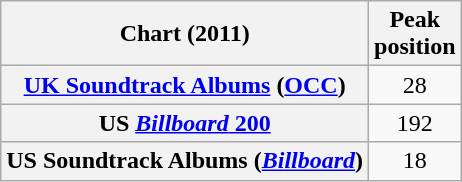<table class="wikitable plainrowheaders" style="text-align:center">
<tr>
<th scope="col">Chart (2011)</th>
<th scope="col">Peak<br>position</th>
</tr>
<tr>
<th scope="row"><a href='#'>UK Soundtrack Albums</a> (<a href='#'>OCC</a>)</th>
<td>28</td>
</tr>
<tr>
<th scope="row">US <a href='#'><em>Billboard</em> 200</a></th>
<td>192</td>
</tr>
<tr>
<th scope="row">US Soundtrack Albums (<a href='#'><em>Billboard</em></a>)</th>
<td>18</td>
</tr>
</table>
